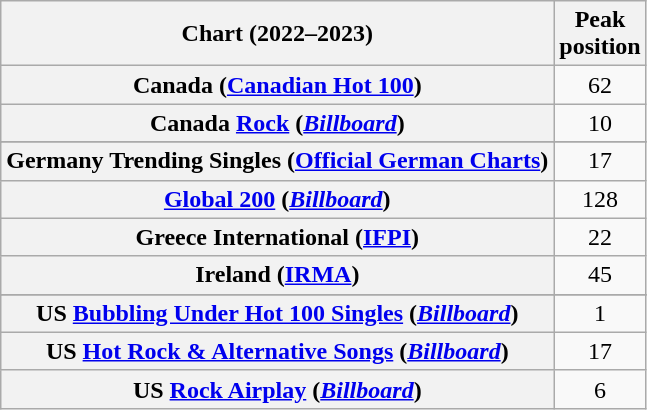<table class="wikitable sortable plainrowheaders" style="text-align:center">
<tr>
<th scope="col">Chart (2022–2023)</th>
<th scope="col">Peak<br> position</th>
</tr>
<tr>
<th scope="row">Canada (<a href='#'>Canadian Hot 100</a>)</th>
<td>62</td>
</tr>
<tr>
<th scope="row">Canada <a href='#'>Rock</a> (<a href='#'><em>Billboard</em></a>)</th>
<td>10</td>
</tr>
<tr>
</tr>
<tr>
<th scope="row">Germany Trending Singles (<a href='#'>Official German Charts</a>)</th>
<td>17</td>
</tr>
<tr>
<th scope="row"><a href='#'>Global 200</a> (<a href='#'><em>Billboard</em></a>)</th>
<td>128</td>
</tr>
<tr>
<th scope="row">Greece International (<a href='#'>IFPI</a>)</th>
<td>22</td>
</tr>
<tr>
<th scope="row">Ireland (<a href='#'>IRMA</a>)</th>
<td>45</td>
</tr>
<tr>
</tr>
<tr>
</tr>
<tr>
</tr>
<tr>
</tr>
<tr>
<th scope="row">US <a href='#'>Bubbling Under Hot 100 Singles</a> (<a href='#'><em>Billboard</em></a>)</th>
<td>1</td>
</tr>
<tr>
<th scope="row">US <a href='#'>Hot Rock & Alternative Songs</a> (<a href='#'><em>Billboard</em></a>)</th>
<td>17</td>
</tr>
<tr>
<th scope="row">US <a href='#'>Rock Airplay</a> (<a href='#'><em>Billboard</em></a>)</th>
<td>6</td>
</tr>
</table>
